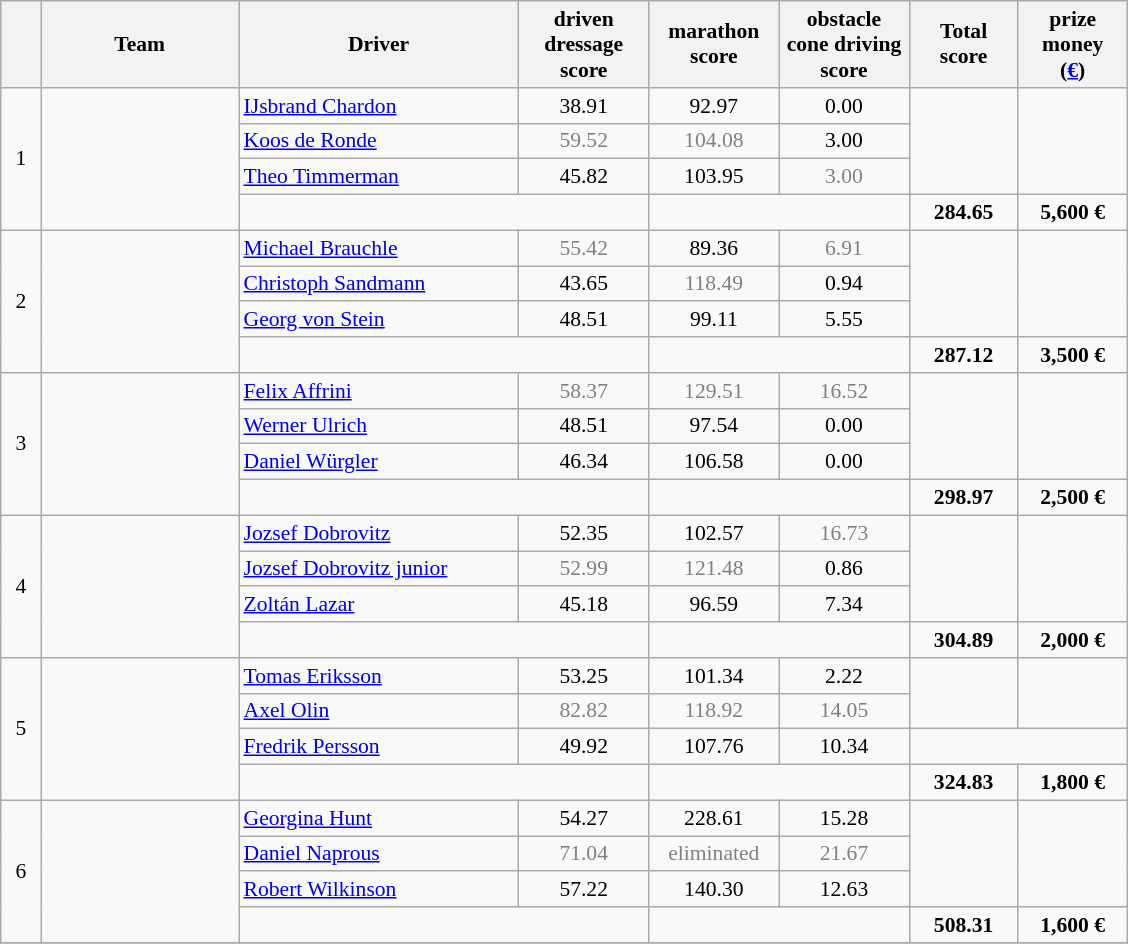<table class="wikitable" style="font-size: 90%">
<tr>
<th width=20></th>
<th width=125>Team</th>
<th width=180>Driver</th>
<th width=80>driven dressage<br>score</th>
<th width=80>marathon<br>score</th>
<th width=80>obstacle cone driving<br>score</th>
<th width=66>Total<br>score<br></th>
<th width=66>prize<br>money<br>(<a href='#'>€</a>)</th>
</tr>
<tr>
<td rowspan=4 align=center>1</td>
<td rowspan=4></td>
<td><a href='#'>IJsbrand Chardon</a></td>
<td align=center>38.91</td>
<td align=center>92.97</td>
<td align=center>0.00</td>
<td rowspan=3></td>
</tr>
<tr>
<td><a href='#'>Koos de Ronde</a></td>
<td align=center style=color:gray>59.52</td>
<td align=center style=color:gray>104.08</td>
<td align=center>3.00</td>
</tr>
<tr>
<td><a href='#'>Theo Timmerman</a></td>
<td align=center>45.82</td>
<td align=center>103.95</td>
<td align=center style=color:gray>3.00</td>
</tr>
<tr>
<td colspan=2></td>
<td align=center colspan=2></td>
<td align=center><strong>284.65</strong></td>
<td align=center><strong>5,600 €</strong></td>
</tr>
<tr>
<td rowspan=4 align=center>2</td>
<td rowspan=4></td>
<td><a href='#'>Michael Brauchle</a></td>
<td align=center style=color:gray>55.42</td>
<td align=center>89.36</td>
<td align=center style=color:gray>6.91</td>
<td rowspan=3></td>
<td rowspan=3></td>
</tr>
<tr>
<td><a href='#'>Christoph Sandmann</a></td>
<td align=center>43.65</td>
<td align=center style=color:gray>118.49</td>
<td align=center>0.94</td>
</tr>
<tr>
<td><a href='#'>Georg von Stein</a></td>
<td align=center>48.51</td>
<td align=center>99.11</td>
<td align=center>5.55</td>
</tr>
<tr>
<td colspan=2></td>
<td align=center colspan=2></td>
<td align=center><strong>287.12</strong></td>
<td align=center><strong>3,500 €</strong></td>
</tr>
<tr>
<td rowspan=4 align=center>3</td>
<td rowspan=4></td>
<td><a href='#'>Felix Affrini</a></td>
<td align=center style=color:gray>58.37</td>
<td align=center style=color:gray>129.51</td>
<td align=center style=color:gray>16.52</td>
<td rowspan=3></td>
<td rowspan=3></td>
</tr>
<tr>
<td><a href='#'>Werner Ulrich</a></td>
<td align=center>48.51</td>
<td align=center>97.54</td>
<td align=center>0.00</td>
</tr>
<tr>
<td><a href='#'>Daniel Würgler</a></td>
<td align=center>46.34</td>
<td align=center>106.58</td>
<td align=center>0.00</td>
</tr>
<tr>
<td colspan=2></td>
<td align=center colspan=2></td>
<td align=center><strong>298.97</strong></td>
<td align=center><strong>2,500 €</strong></td>
</tr>
<tr>
<td rowspan=4 align=center>4</td>
<td rowspan=4></td>
<td><a href='#'>Jozsef Dobrovitz</a></td>
<td align=center>52.35</td>
<td align=center>102.57</td>
<td align=center style=color:gray>16.73</td>
<td rowspan=3></td>
<td rowspan=3></td>
</tr>
<tr>
<td><a href='#'>Jozsef Dobrovitz junior</a></td>
<td align=center style=color:gray>52.99</td>
<td align=center style=color:gray>121.48</td>
<td align=center>0.86</td>
</tr>
<tr>
<td><a href='#'>Zoltán Lazar</a></td>
<td align=center>45.18</td>
<td align=center>96.59</td>
<td align=center>7.34</td>
</tr>
<tr>
<td colspan=2></td>
<td align=center colspan=2></td>
<td align=center><strong>304.89</strong></td>
<td align=center><strong>2,000 €</strong></td>
</tr>
<tr>
<td rowspan=4 align=center>5</td>
<td rowspan=4></td>
<td><a href='#'>Tomas Eriksson</a></td>
<td align=center>53.25</td>
<td align=center>101.34</td>
<td align=center>2.22</td>
<td rowspan=2></td>
<td rowspan=2></td>
</tr>
<tr>
<td><a href='#'>Axel Olin</a></td>
<td align=center style=color:gray>82.82</td>
<td align=center style=color:gray>118.92</td>
<td align=center style=color:gray>14.05</td>
</tr>
<tr>
<td><a href='#'>Fredrik Persson</a></td>
<td align=center>49.92</td>
<td align=center>107.76</td>
<td align=center>10.34</td>
</tr>
<tr>
<td colspan=2></td>
<td align=center colspan=2></td>
<td align=center><strong>324.83</strong></td>
<td align=center><strong>1,800 €</strong></td>
</tr>
<tr>
<td rowspan=4 align=center>6</td>
<td rowspan=4></td>
<td><a href='#'>Georgina Hunt</a></td>
<td align=center>54.27</td>
<td align=center>228.61</td>
<td align=center>15.28</td>
<td rowspan=3></td>
<td rowspan=3></td>
</tr>
<tr>
<td><a href='#'>Daniel Naprous</a></td>
<td align=center style=color:gray>71.04</td>
<td align=center style=color:gray>eliminated</td>
<td align=center style=color:gray>21.67</td>
</tr>
<tr>
<td><a href='#'>Robert Wilkinson</a></td>
<td align=center>57.22</td>
<td align=center>140.30</td>
<td align=center>12.63</td>
</tr>
<tr>
<td colspan=2></td>
<td align=center colspan=2></td>
<td align=center><strong>508.31</strong></td>
<td align=center><strong>1,600 €</strong></td>
</tr>
<tr>
</tr>
</table>
